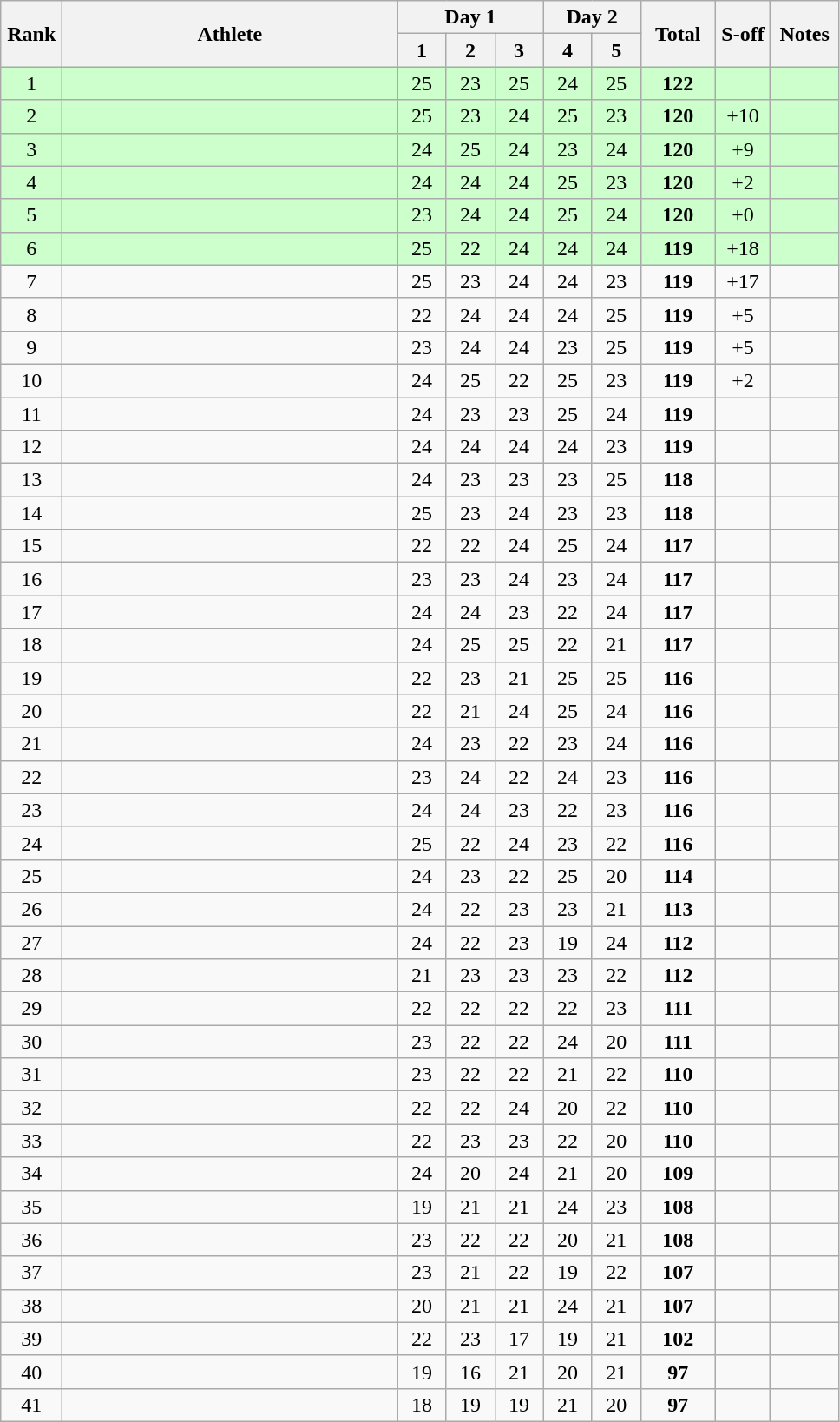<table class="wikitable" style="text-align:center">
<tr>
<th rowspan=2 width=40>Rank</th>
<th rowspan=2 width=250>Athlete</th>
<th colspan=3>Day 1</th>
<th colspan=2>Day 2</th>
<th rowspan=2 width=50>Total</th>
<th rowspan=2 width=35>S-off</th>
<th rowspan=2 width=45>Notes</th>
</tr>
<tr>
<th width=30>1</th>
<th width=30>2</th>
<th width=30>3</th>
<th width=30>4</th>
<th width=30>5</th>
</tr>
<tr bgcolor=ccffcc>
<td>1</td>
<td align=left></td>
<td>25</td>
<td>23</td>
<td>25</td>
<td>24</td>
<td>25</td>
<td><strong>122</strong></td>
<td></td>
<td></td>
</tr>
<tr bgcolor=ccffcc>
<td>2</td>
<td align=left></td>
<td>25</td>
<td>23</td>
<td>24</td>
<td>25</td>
<td>23</td>
<td><strong>120</strong></td>
<td>+10</td>
<td></td>
</tr>
<tr bgcolor=ccffcc>
<td>3</td>
<td align=left></td>
<td>24</td>
<td>25</td>
<td>24</td>
<td>23</td>
<td>24</td>
<td><strong>120</strong></td>
<td>+9</td>
<td></td>
</tr>
<tr bgcolor=ccffcc>
<td>4</td>
<td align=left></td>
<td>24</td>
<td>24</td>
<td>24</td>
<td>25</td>
<td>23</td>
<td><strong>120</strong></td>
<td>+2</td>
<td></td>
</tr>
<tr bgcolor=ccffcc>
<td>5</td>
<td align=left></td>
<td>23</td>
<td>24</td>
<td>24</td>
<td>25</td>
<td>24</td>
<td><strong>120</strong></td>
<td>+0</td>
<td></td>
</tr>
<tr bgcolor=ccffcc>
<td>6</td>
<td align=left></td>
<td>25</td>
<td>22</td>
<td>24</td>
<td>24</td>
<td>24</td>
<td><strong>119</strong></td>
<td>+18</td>
<td></td>
</tr>
<tr>
<td>7</td>
<td align=left></td>
<td>25</td>
<td>23</td>
<td>24</td>
<td>24</td>
<td>23</td>
<td><strong>119</strong></td>
<td>+17</td>
<td></td>
</tr>
<tr>
<td>8</td>
<td align=left></td>
<td>22</td>
<td>24</td>
<td>24</td>
<td>24</td>
<td>25</td>
<td><strong>119</strong></td>
<td>+5</td>
<td></td>
</tr>
<tr>
<td>9</td>
<td align=left></td>
<td>23</td>
<td>24</td>
<td>24</td>
<td>23</td>
<td>25</td>
<td><strong>119</strong></td>
<td>+5</td>
<td></td>
</tr>
<tr>
<td>10</td>
<td align=left></td>
<td>24</td>
<td>25</td>
<td>22</td>
<td>25</td>
<td>23</td>
<td><strong>119</strong></td>
<td>+2</td>
<td></td>
</tr>
<tr>
<td>11</td>
<td align=left></td>
<td>24</td>
<td>23</td>
<td>23</td>
<td>25</td>
<td>24</td>
<td><strong>119</strong></td>
<td></td>
<td></td>
</tr>
<tr>
<td>12</td>
<td align=left></td>
<td>24</td>
<td>24</td>
<td>24</td>
<td>24</td>
<td>23</td>
<td><strong>119</strong></td>
<td></td>
<td></td>
</tr>
<tr>
<td>13</td>
<td align=left></td>
<td>24</td>
<td>23</td>
<td>23</td>
<td>23</td>
<td>25</td>
<td><strong>118</strong></td>
<td></td>
<td></td>
</tr>
<tr>
<td>14</td>
<td align=left></td>
<td>25</td>
<td>23</td>
<td>24</td>
<td>23</td>
<td>23</td>
<td><strong>118</strong></td>
<td></td>
<td></td>
</tr>
<tr>
<td>15</td>
<td align=left></td>
<td>22</td>
<td>22</td>
<td>24</td>
<td>25</td>
<td>24</td>
<td><strong>117</strong></td>
<td></td>
<td></td>
</tr>
<tr>
<td>16</td>
<td align=left></td>
<td>23</td>
<td>23</td>
<td>24</td>
<td>23</td>
<td>24</td>
<td><strong>117</strong></td>
<td></td>
<td></td>
</tr>
<tr>
<td>17</td>
<td align=left></td>
<td>24</td>
<td>24</td>
<td>23</td>
<td>22</td>
<td>24</td>
<td><strong>117</strong></td>
<td></td>
<td></td>
</tr>
<tr>
<td>18</td>
<td align=left></td>
<td>24</td>
<td>25</td>
<td>25</td>
<td>22</td>
<td>21</td>
<td><strong>117</strong></td>
<td></td>
<td></td>
</tr>
<tr>
<td>19</td>
<td align=left></td>
<td>22</td>
<td>23</td>
<td>21</td>
<td>25</td>
<td>25</td>
<td><strong>116</strong></td>
<td></td>
<td></td>
</tr>
<tr>
<td>20</td>
<td align=left></td>
<td>22</td>
<td>21</td>
<td>24</td>
<td>25</td>
<td>24</td>
<td><strong>116</strong></td>
<td></td>
<td></td>
</tr>
<tr>
<td>21</td>
<td align=left></td>
<td>24</td>
<td>23</td>
<td>22</td>
<td>23</td>
<td>24</td>
<td><strong>116</strong></td>
<td></td>
<td></td>
</tr>
<tr>
<td>22</td>
<td align=left></td>
<td>23</td>
<td>24</td>
<td>22</td>
<td>24</td>
<td>23</td>
<td><strong>116</strong></td>
<td></td>
<td></td>
</tr>
<tr>
<td>23</td>
<td align=left></td>
<td>24</td>
<td>24</td>
<td>23</td>
<td>22</td>
<td>23</td>
<td><strong>116</strong></td>
<td></td>
<td></td>
</tr>
<tr>
<td>24</td>
<td align=left></td>
<td>25</td>
<td>22</td>
<td>24</td>
<td>23</td>
<td>22</td>
<td><strong>116</strong></td>
<td></td>
<td></td>
</tr>
<tr>
<td>25</td>
<td align=left></td>
<td>24</td>
<td>23</td>
<td>22</td>
<td>25</td>
<td>20</td>
<td><strong>114</strong></td>
<td></td>
<td></td>
</tr>
<tr>
<td>26</td>
<td align=left></td>
<td>24</td>
<td>22</td>
<td>23</td>
<td>23</td>
<td>21</td>
<td><strong>113</strong></td>
<td></td>
<td></td>
</tr>
<tr>
<td>27</td>
<td align=left></td>
<td>24</td>
<td>22</td>
<td>23</td>
<td>19</td>
<td>24</td>
<td><strong>112</strong></td>
<td></td>
<td></td>
</tr>
<tr>
<td>28</td>
<td align=left></td>
<td>21</td>
<td>23</td>
<td>23</td>
<td>23</td>
<td>22</td>
<td><strong>112</strong></td>
<td></td>
<td></td>
</tr>
<tr>
<td>29</td>
<td align=left></td>
<td>22</td>
<td>22</td>
<td>22</td>
<td>22</td>
<td>23</td>
<td><strong>111</strong></td>
<td></td>
<td></td>
</tr>
<tr>
<td>30</td>
<td align=left></td>
<td>23</td>
<td>22</td>
<td>22</td>
<td>24</td>
<td>20</td>
<td><strong>111</strong></td>
<td></td>
<td></td>
</tr>
<tr>
<td>31</td>
<td align=left></td>
<td>23</td>
<td>22</td>
<td>22</td>
<td>21</td>
<td>22</td>
<td><strong>110</strong></td>
<td></td>
<td></td>
</tr>
<tr>
<td>32</td>
<td align=left></td>
<td>22</td>
<td>22</td>
<td>24</td>
<td>20</td>
<td>22</td>
<td><strong>110</strong></td>
<td></td>
<td></td>
</tr>
<tr>
<td>33</td>
<td align=left></td>
<td>22</td>
<td>23</td>
<td>23</td>
<td>22</td>
<td>20</td>
<td><strong>110</strong></td>
<td></td>
<td></td>
</tr>
<tr>
<td>34</td>
<td align=left></td>
<td>24</td>
<td>20</td>
<td>24</td>
<td>21</td>
<td>20</td>
<td><strong>109</strong></td>
<td></td>
<td></td>
</tr>
<tr>
<td>35</td>
<td align=left></td>
<td>19</td>
<td>21</td>
<td>21</td>
<td>24</td>
<td>23</td>
<td><strong>108</strong></td>
<td></td>
<td></td>
</tr>
<tr>
<td>36</td>
<td align=left></td>
<td>23</td>
<td>22</td>
<td>22</td>
<td>20</td>
<td>21</td>
<td><strong>108</strong></td>
<td></td>
<td></td>
</tr>
<tr>
<td>37</td>
<td align=left></td>
<td>23</td>
<td>21</td>
<td>22</td>
<td>19</td>
<td>22</td>
<td><strong>107</strong></td>
<td></td>
<td></td>
</tr>
<tr>
<td>38</td>
<td align=left></td>
<td>20</td>
<td>21</td>
<td>21</td>
<td>24</td>
<td>21</td>
<td><strong>107</strong></td>
<td></td>
<td></td>
</tr>
<tr>
<td>39</td>
<td align=left></td>
<td>22</td>
<td>23</td>
<td>17</td>
<td>19</td>
<td>21</td>
<td><strong>102</strong></td>
<td></td>
<td></td>
</tr>
<tr>
<td>40</td>
<td align=left></td>
<td>19</td>
<td>16</td>
<td>21</td>
<td>20</td>
<td>21</td>
<td><strong>97</strong></td>
<td></td>
<td></td>
</tr>
<tr>
<td>41</td>
<td align=left></td>
<td>18</td>
<td>19</td>
<td>19</td>
<td>21</td>
<td>20</td>
<td><strong>97</strong></td>
<td></td>
<td></td>
</tr>
</table>
